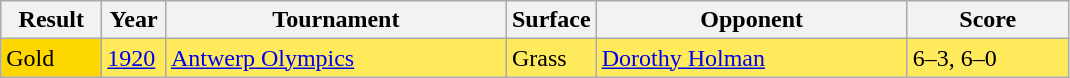<table class="sortable wikitable">
<tr>
<th style="width:60px" class="unsortable">Result</th>
<th style="width:35px">Year</th>
<th style="width:220px">Tournament</th>
<th style="width:50px">Surface</th>
<th style="width:200px">Opponent</th>
<th style="width:100px" class="unsortable">Score</th>
</tr>
<tr bgcolor=FFEA5C>
<td bgcolor=gold>Gold</td>
<td><a href='#'>1920</a></td>
<td><a href='#'>Antwerp Olympics</a></td>
<td>Grass</td>
<td> <a href='#'>Dorothy Holman</a></td>
<td>6–3, 6–0</td>
</tr>
</table>
